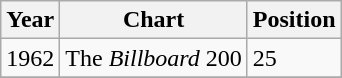<table class="wikitable">
<tr>
<th>Year</th>
<th>Chart</th>
<th>Position</th>
</tr>
<tr>
<td>1962</td>
<td>The <em>Billboard</em> 200</td>
<td>25</td>
</tr>
<tr>
</tr>
</table>
